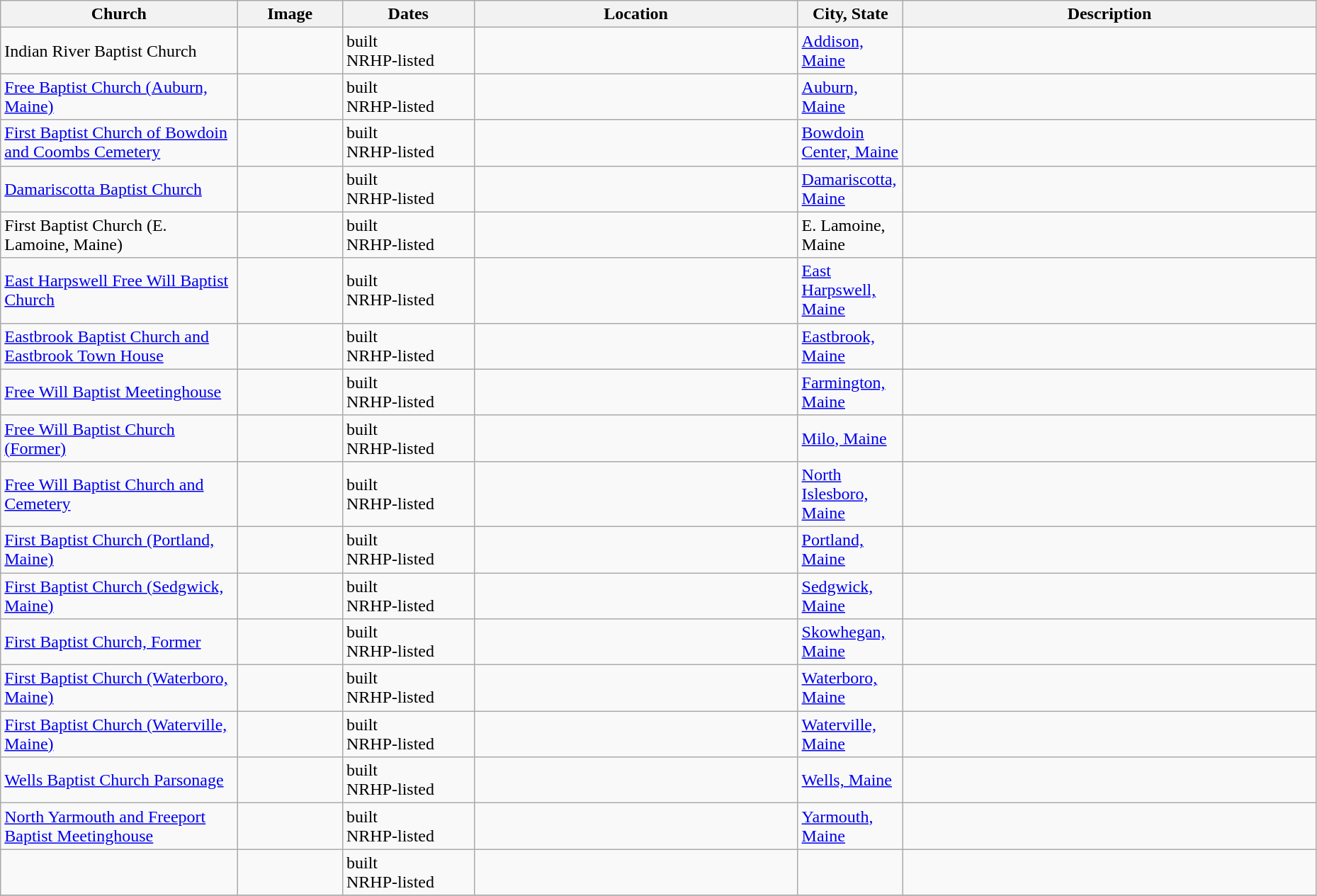<table class="wikitable sortable" style="width:98%">
<tr>
<th width = 18%><strong>Church</strong></th>
<th width = 8% class="unsortable"><strong>Image</strong></th>
<th width = 10%><strong>Dates</strong></th>
<th><strong>Location</strong></th>
<th width = 8%><strong>City, State</strong></th>
<th class="unsortable"><strong>Description</strong></th>
</tr>
<tr ->
<td>Indian River Baptist Church</td>
<td></td>
<td>built<br> NRHP-listed</td>
<td></td>
<td><a href='#'>Addison, Maine</a></td>
<td></td>
</tr>
<tr ->
<td><a href='#'>Free Baptist Church (Auburn, Maine)</a></td>
<td></td>
<td>built<br> NRHP-listed</td>
<td></td>
<td><a href='#'>Auburn, Maine</a></td>
<td></td>
</tr>
<tr ->
<td><a href='#'>First Baptist Church of Bowdoin and Coombs Cemetery</a></td>
<td></td>
<td>built<br> NRHP-listed</td>
<td></td>
<td><a href='#'>Bowdoin Center, Maine</a></td>
<td></td>
</tr>
<tr ->
<td><a href='#'>Damariscotta Baptist Church</a></td>
<td></td>
<td>built<br> NRHP-listed</td>
<td></td>
<td><a href='#'>Damariscotta, Maine</a></td>
<td></td>
</tr>
<tr ->
<td>First Baptist Church (E. Lamoine, Maine)</td>
<td></td>
<td>built<br> NRHP-listed</td>
<td></td>
<td>E. Lamoine, Maine</td>
<td></td>
</tr>
<tr ->
<td><a href='#'>East Harpswell Free Will Baptist Church</a></td>
<td></td>
<td>built<br> NRHP-listed</td>
<td></td>
<td><a href='#'>East Harpswell, Maine</a></td>
<td></td>
</tr>
<tr ->
<td><a href='#'>Eastbrook Baptist Church and Eastbrook Town House</a></td>
<td></td>
<td>built<br> NRHP-listed</td>
<td></td>
<td><a href='#'>Eastbrook, Maine</a></td>
<td></td>
</tr>
<tr ->
<td><a href='#'>Free Will Baptist Meetinghouse</a></td>
<td></td>
<td>built<br> NRHP-listed</td>
<td></td>
<td><a href='#'>Farmington, Maine</a></td>
<td></td>
</tr>
<tr ->
<td><a href='#'>Free Will Baptist Church (Former)</a></td>
<td></td>
<td>built<br> NRHP-listed</td>
<td></td>
<td><a href='#'>Milo, Maine</a></td>
<td></td>
</tr>
<tr ->
<td><a href='#'>Free Will Baptist Church and Cemetery</a></td>
<td></td>
<td>built<br> NRHP-listed</td>
<td></td>
<td><a href='#'>North Islesboro, Maine</a></td>
<td></td>
</tr>
<tr ->
<td><a href='#'>First Baptist Church (Portland, Maine)</a></td>
<td></td>
<td>built<br> NRHP-listed</td>
<td></td>
<td><a href='#'>Portland, Maine</a></td>
<td></td>
</tr>
<tr ->
<td><a href='#'>First Baptist Church (Sedgwick, Maine)</a></td>
<td></td>
<td>built<br> NRHP-listed</td>
<td></td>
<td><a href='#'>Sedgwick, Maine</a></td>
<td></td>
</tr>
<tr ->
<td><a href='#'>First Baptist Church, Former</a></td>
<td></td>
<td>built<br> NRHP-listed</td>
<td></td>
<td><a href='#'>Skowhegan, Maine</a></td>
<td></td>
</tr>
<tr ->
<td><a href='#'>First Baptist Church (Waterboro, Maine)</a></td>
<td></td>
<td>built<br> NRHP-listed</td>
<td></td>
<td><a href='#'>Waterboro, Maine</a></td>
<td></td>
</tr>
<tr ->
<td><a href='#'>First Baptist Church (Waterville, Maine)</a></td>
<td></td>
<td>built<br> NRHP-listed</td>
<td></td>
<td><a href='#'>Waterville, Maine</a></td>
<td></td>
</tr>
<tr ->
<td><a href='#'>Wells Baptist Church Parsonage</a></td>
<td></td>
<td>built<br> NRHP-listed</td>
<td></td>
<td><a href='#'>Wells, Maine</a></td>
<td></td>
</tr>
<tr ->
<td><a href='#'>North Yarmouth and Freeport Baptist Meetinghouse</a></td>
<td></td>
<td>built<br> NRHP-listed</td>
<td></td>
<td><a href='#'>Yarmouth, Maine</a></td>
<td></td>
</tr>
<tr ->
<td></td>
<td></td>
<td>built<br> NRHP-listed</td>
<td></td>
<td></td>
<td></td>
</tr>
<tr ->
</tr>
</table>
